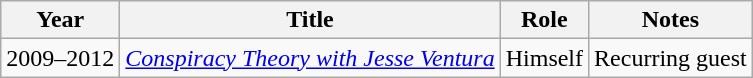<table class="wikitable">
<tr>
<th>Year</th>
<th>Title</th>
<th>Role</th>
<th>Notes</th>
</tr>
<tr>
<td>2009–2012</td>
<td><em><a href='#'>Conspiracy Theory with Jesse Ventura</a></em></td>
<td>Himself</td>
<td>Recurring guest</td>
</tr>
</table>
